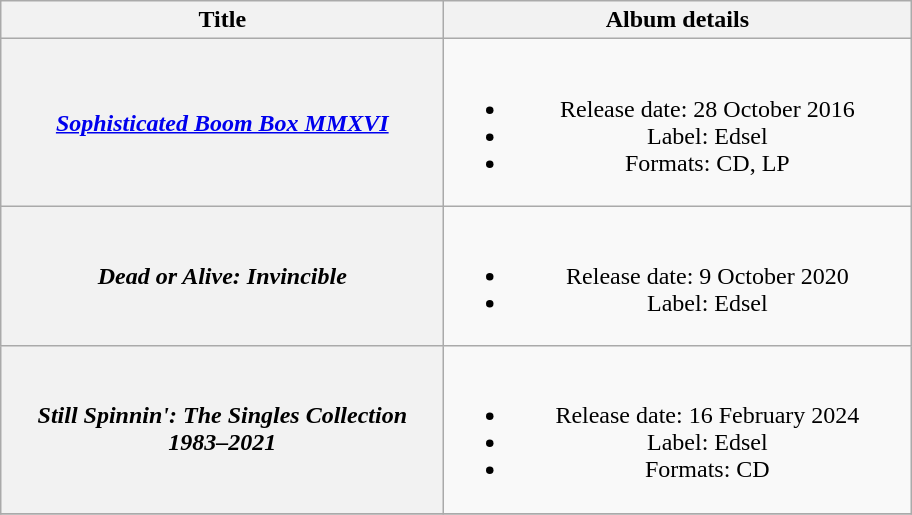<table class="wikitable plainrowheaders" style="text-align:center;">
<tr>
<th scope="col" style="width:18em;">Title</th>
<th scope="col" style="width:19em;">Album details</th>
</tr>
<tr>
<th scope="row"><em><a href='#'>Sophisticated Boom Box MMXVI</a></em></th>
<td><br><ul><li>Release date: 28 October 2016</li><li>Label: Edsel</li><li>Formats: CD, LP</li></ul></td>
</tr>
<tr>
<th scope="row"><em>Dead or Alive: Invincible</em></th>
<td><br><ul><li>Release date: 9 October 2020</li><li>Label: Edsel</li></ul></td>
</tr>
<tr>
<th scope="row"><em>Still Spinnin': The Singles Collection 1983–2021</em></th>
<td><br><ul><li>Release date: 16 February 2024</li><li>Label: Edsel</li><li>Formats: CD</li></ul></td>
</tr>
<tr>
</tr>
</table>
